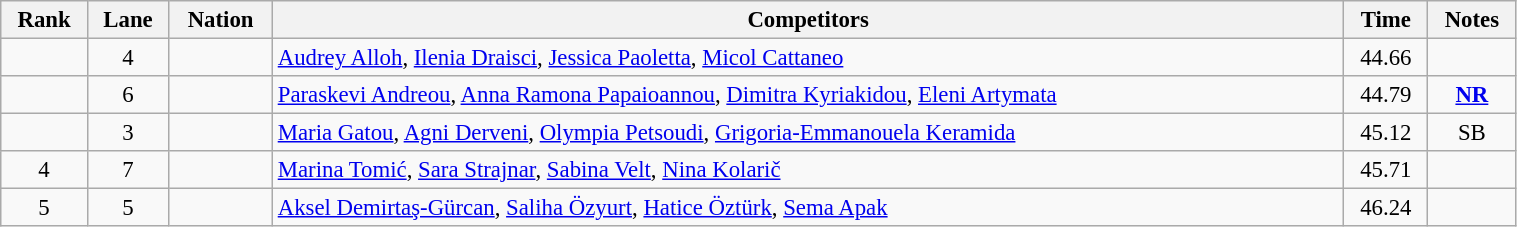<table class="wikitable sortable" width="80%" style="text-align:center; font-size:95%">
<tr>
<th>Rank</th>
<th>Lane</th>
<th>Nation</th>
<th>Competitors</th>
<th>Time</th>
<th>Notes</th>
</tr>
<tr>
<td></td>
<td>4</td>
<td align="left"></td>
<td align="left"><a href='#'>Audrey Alloh</a>, <a href='#'>Ilenia Draisci</a>, <a href='#'>Jessica Paoletta</a>, <a href='#'>Micol Cattaneo</a></td>
<td>44.66</td>
<td></td>
</tr>
<tr>
<td></td>
<td>6</td>
<td align="left"></td>
<td align="left"><a href='#'>Paraskevi Andreou</a>, <a href='#'>Anna Ramona Papaioannou</a>, <a href='#'>Dimitra Kyriakidou</a>, <a href='#'>Eleni Artymata</a></td>
<td>44.79</td>
<td><strong><a href='#'>NR</a></strong></td>
</tr>
<tr>
<td></td>
<td>3</td>
<td align="left"></td>
<td align="left"><a href='#'>Maria Gatou</a>, <a href='#'>Agni Derveni</a>, <a href='#'>Olympia Petsoudi</a>, <a href='#'>Grigoria-Emmanouela Keramida</a></td>
<td>45.12</td>
<td>SB</td>
</tr>
<tr>
<td>4</td>
<td>7</td>
<td align="left"></td>
<td align="left"><a href='#'>Marina Tomić</a>, <a href='#'>Sara Strajnar</a>, <a href='#'>Sabina Velt</a>, <a href='#'>Nina Kolarič</a></td>
<td>45.71</td>
<td></td>
</tr>
<tr>
<td>5</td>
<td>5</td>
<td align="left"></td>
<td align="left"><a href='#'>Aksel Demirtaş-Gürcan</a>, <a href='#'>Saliha Özyurt</a>, <a href='#'>Hatice Öztürk</a>, <a href='#'>Sema Apak</a></td>
<td>46.24</td>
<td></td>
</tr>
</table>
